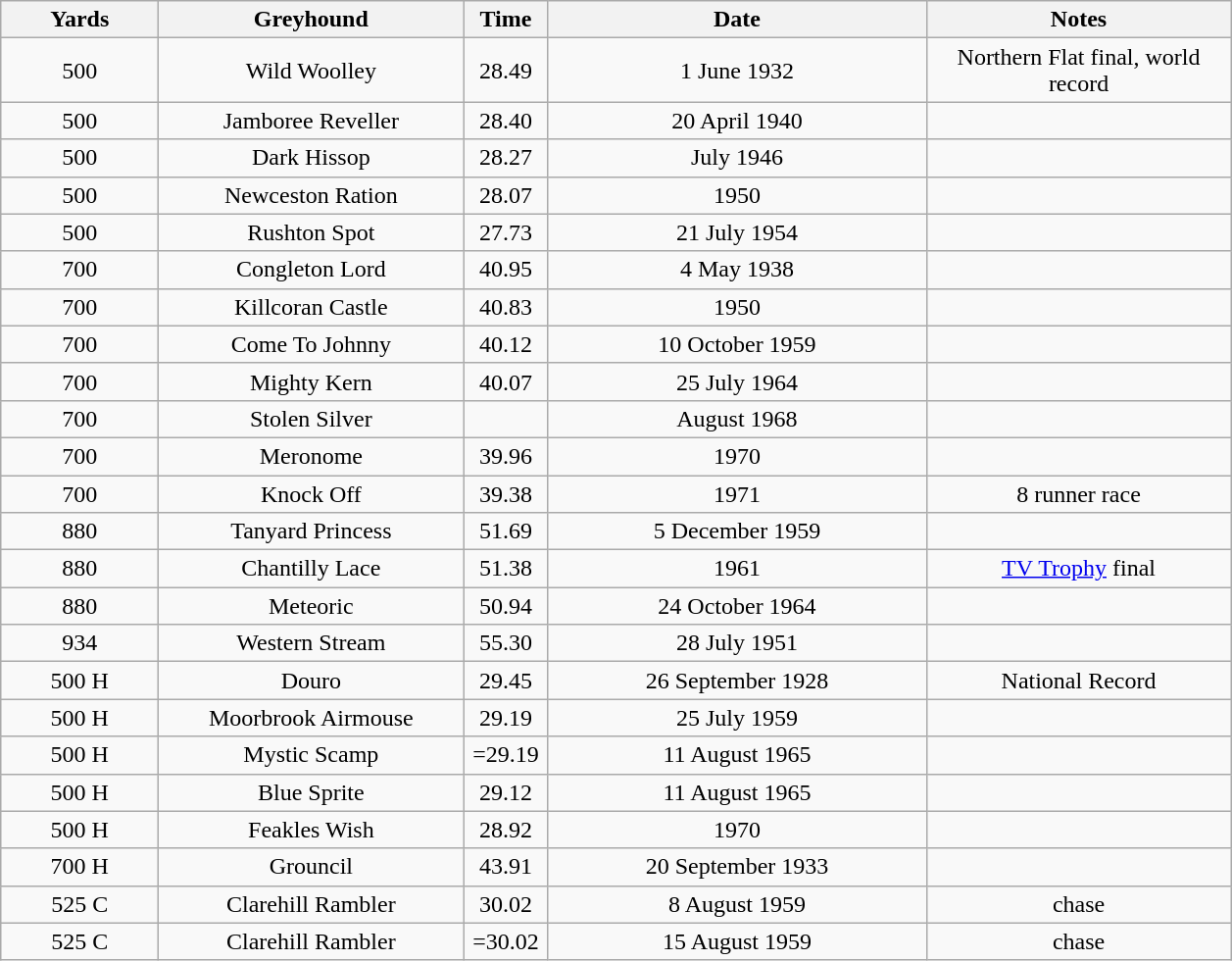<table class="wikitable collapsible collapsed" style="font-size: 100%">
<tr>
<th width=100>Yards</th>
<th width=200>Greyhound</th>
<th width=50>Time</th>
<th width=250>Date</th>
<th width=200>Notes</th>
</tr>
<tr align=center>
<td>500</td>
<td>Wild Woolley</td>
<td>28.49</td>
<td>1 June 1932</td>
<td>Northern Flat final, world record</td>
</tr>
<tr align=center>
<td>500</td>
<td>Jamboree Reveller</td>
<td>28.40</td>
<td>20 April 1940</td>
<td></td>
</tr>
<tr align=center>
<td>500</td>
<td>Dark Hissop</td>
<td>28.27</td>
<td>July 1946</td>
<td></td>
</tr>
<tr align=center>
<td>500</td>
<td>Newceston Ration</td>
<td>28.07</td>
<td>1950</td>
<td></td>
</tr>
<tr align=center>
<td>500</td>
<td>Rushton Spot</td>
<td>27.73</td>
<td>21 July 1954</td>
<td></td>
</tr>
<tr align=center>
<td>700</td>
<td>Congleton Lord</td>
<td>40.95</td>
<td>4 May 1938</td>
<td></td>
</tr>
<tr align=center>
<td>700</td>
<td>Killcoran Castle</td>
<td>40.83</td>
<td>1950</td>
<td></td>
</tr>
<tr align=center>
<td>700</td>
<td>Come To Johnny</td>
<td>40.12</td>
<td>10 October 1959</td>
<td></td>
</tr>
<tr align=center>
<td>700</td>
<td>Mighty Kern</td>
<td>40.07</td>
<td>25 July 1964</td>
<td></td>
</tr>
<tr align=center>
<td>700</td>
<td>Stolen Silver</td>
<td></td>
<td>August 1968</td>
<td></td>
</tr>
<tr align=center>
<td>700</td>
<td>Meronome</td>
<td>39.96</td>
<td>1970</td>
<td></td>
</tr>
<tr align=center>
<td>700</td>
<td>Knock Off</td>
<td>39.38</td>
<td>1971</td>
<td>8 runner race</td>
</tr>
<tr align=center>
<td>880</td>
<td>Tanyard Princess</td>
<td>51.69</td>
<td>5 December 1959</td>
<td></td>
</tr>
<tr align=center>
<td>880</td>
<td>Chantilly Lace</td>
<td>51.38</td>
<td>1961</td>
<td><a href='#'>TV Trophy</a> final</td>
</tr>
<tr align=center>
<td>880</td>
<td>Meteoric</td>
<td>50.94</td>
<td>24 October 1964</td>
<td></td>
</tr>
<tr align=center>
<td>934</td>
<td>Western Stream</td>
<td>55.30</td>
<td>28 July 1951</td>
<td></td>
</tr>
<tr align=center>
<td>500 H</td>
<td>Douro</td>
<td>29.45</td>
<td>26 September 1928</td>
<td>National Record</td>
</tr>
<tr align=center>
<td>500 H</td>
<td>Moorbrook Airmouse</td>
<td>29.19</td>
<td>25 July 1959</td>
<td></td>
</tr>
<tr align=center>
<td>500 H</td>
<td>Mystic Scamp</td>
<td>=29.19</td>
<td>11 August 1965</td>
<td></td>
</tr>
<tr align=center>
<td>500 H</td>
<td>Blue Sprite</td>
<td>29.12</td>
<td>11 August 1965</td>
<td></td>
</tr>
<tr align=center>
<td>500 H</td>
<td>Feakles Wish</td>
<td>28.92</td>
<td>1970</td>
<td></td>
</tr>
<tr align=center>
<td>700 H</td>
<td>Grouncil</td>
<td>43.91</td>
<td>20 September 1933</td>
<td></td>
</tr>
<tr align=center>
<td>525 C</td>
<td>Clarehill Rambler</td>
<td>30.02</td>
<td>8 August 1959</td>
<td>chase</td>
</tr>
<tr align=center>
<td>525 C</td>
<td>Clarehill Rambler</td>
<td>=30.02</td>
<td>15 August 1959</td>
<td>chase</td>
</tr>
</table>
